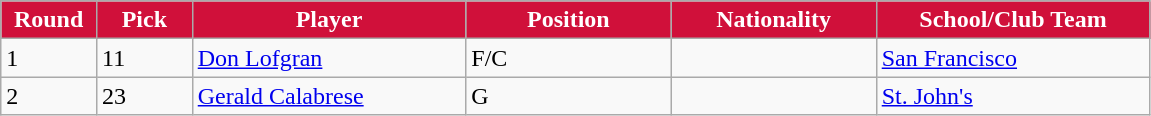<table class="wikitable sortable sortable">
<tr>
<th style="background:#D0103A;color:#FFFFFF;" width="7%">Round</th>
<th style="background:#D0103A;color:#FFFFFF;" width="7%">Pick</th>
<th style="background:#D0103A;color:#FFFFFF;" width="20%">Player</th>
<th style="background:#D0103A;color:#FFFFFF;" width="15%">Position</th>
<th style="background:#D0103A;color:#FFFFFF;" width="15%">Nationality</th>
<th style="background:#D0103A;color:#FFFFFF;" width="20%">School/Club Team</th>
</tr>
<tr>
<td>1</td>
<td>11</td>
<td><a href='#'>Don Lofgran</a></td>
<td>F/C</td>
<td></td>
<td><a href='#'>San Francisco</a></td>
</tr>
<tr>
<td>2</td>
<td>23</td>
<td><a href='#'>Gerald Calabrese</a></td>
<td>G</td>
<td></td>
<td><a href='#'>St. John's</a></td>
</tr>
</table>
